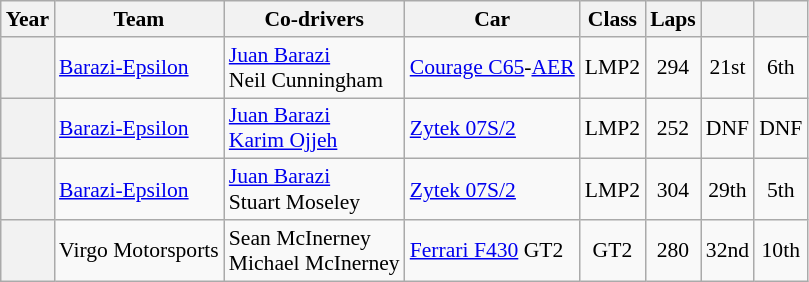<table class="wikitable" style="text-align:center; font-size:90%">
<tr>
<th>Year</th>
<th>Team</th>
<th>Co-drivers</th>
<th>Car</th>
<th>Class</th>
<th>Laps</th>
<th></th>
<th></th>
</tr>
<tr>
<th></th>
<td align="left"> <a href='#'>Barazi-Epsilon</a></td>
<td align="left"> <a href='#'>Juan Barazi</a><br> Neil Cunningham</td>
<td align="left"><a href='#'>Courage C65</a>-<a href='#'>AER</a></td>
<td>LMP2</td>
<td>294</td>
<td>21st</td>
<td>6th</td>
</tr>
<tr>
<th></th>
<td align="left"> <a href='#'>Barazi-Epsilon</a></td>
<td align="left"> <a href='#'>Juan Barazi</a><br> <a href='#'>Karim Ojjeh</a></td>
<td align="left"><a href='#'>Zytek 07S/2</a></td>
<td>LMP2</td>
<td>252</td>
<td>DNF</td>
<td>DNF</td>
</tr>
<tr>
<th></th>
<td align="left"> <a href='#'>Barazi-Epsilon</a></td>
<td align="left"> <a href='#'>Juan Barazi</a><br> Stuart Moseley</td>
<td align="left"><a href='#'>Zytek 07S/2</a></td>
<td>LMP2</td>
<td>304</td>
<td>29th</td>
<td>5th</td>
</tr>
<tr>
<th></th>
<td align="left"> Virgo Motorsports</td>
<td align="left"> Sean McInerney<br> Michael McInerney</td>
<td align="left"><a href='#'>Ferrari F430</a> GT2</td>
<td>GT2</td>
<td>280</td>
<td>32nd</td>
<td>10th</td>
</tr>
</table>
